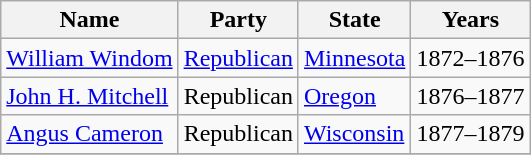<table class=wikitable>
<tr>
<th>Name</th>
<th>Party</th>
<th>State</th>
<th>Years</th>
</tr>
<tr>
<td><a href='#'>William Windom</a></td>
<td><a href='#'>Republican</a></td>
<td><a href='#'>Minnesota</a></td>
<td>1872–1876</td>
</tr>
<tr>
<td><a href='#'>John H. Mitchell</a></td>
<td>Republican</td>
<td><a href='#'>Oregon</a></td>
<td>1876–1877</td>
</tr>
<tr>
<td><a href='#'>Angus Cameron</a></td>
<td>Republican</td>
<td><a href='#'>Wisconsin</a></td>
<td>1877–1879</td>
</tr>
<tr>
</tr>
</table>
